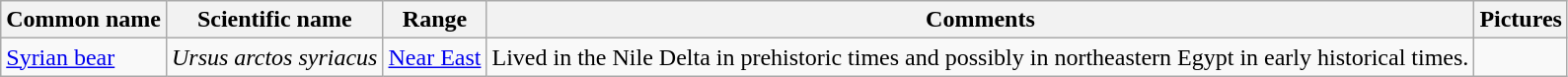<table class="wikitable">
<tr>
<th>Common name</th>
<th>Scientific name</th>
<th>Range</th>
<th class="unsortable">Comments</th>
<th class="unsortable">Pictures</th>
</tr>
<tr>
<td><a href='#'>Syrian bear</a></td>
<td><em>Ursus arctos syriacus</em></td>
<td><a href='#'>Near East</a></td>
<td>Lived in the Nile Delta in prehistoric times and possibly in northeastern Egypt in early historical times.</td>
<td></td>
</tr>
</table>
